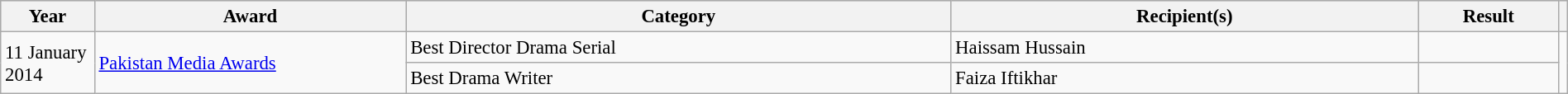<table class="wikitable" width="100%" style="font-size: 95%;">
<tr style="background:#ccc; text-align:center;">
<th scope="col" width="6%">Year</th>
<th scope="col" width="20%">Award</th>
<th scope="col" width="35%">Category</th>
<th scope="col" width="30%">Recipient(s)</th>
<th scope="col" width="10%">Result</th>
<th></th>
</tr>
<tr>
<td rowspan="2">11 January 2014</td>
<td rowspan="2"><a href='#'>Pakistan Media Awards</a></td>
<td>Best Director Drama Serial</td>
<td>Haissam Hussain</td>
<td></td>
<td rowspan="2"></td>
</tr>
<tr>
<td>Best Drama Writer</td>
<td>Faiza Iftikhar</td>
<td></td>
</tr>
</table>
